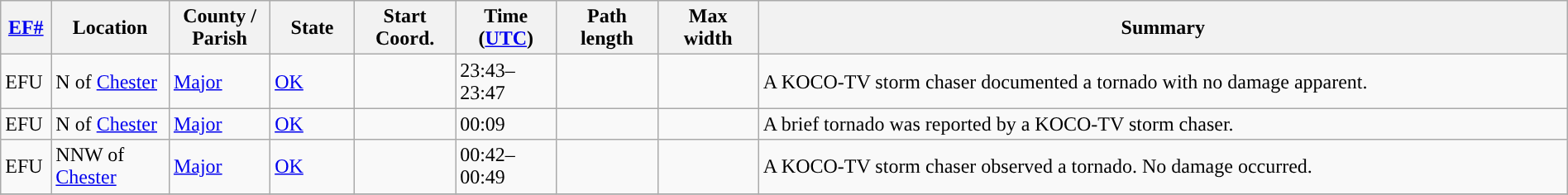<table class="wikitable sortable" style="width:100%;">
<tr>
<th scope="col"  style="width:3%; text-align:center;"><a href='#'>EF#</a></th>
<th scope="col"  style="width:7%; text-align:center;" class="unsortable">Location</th>
<th scope="col"  style="width:6%; text-align:center;" class="sortable">County / Parish</th>
<th scope="col"  style="width:5%; text-align:center;">State</th>
<th scope="col"  style="width:6%; text-align:center;">Start Coord.</th>
<th scope="col"  style="width:6%; text-align:center;">Time (<a href='#'>UTC</a>)</th>
<th scope="col"  style="width:6%; text-align:center;">Path length</th>
<th scope="col"  style="width:6%; text-align:center;">Max width</th>
<th scope="col" class="unsortable" style="width:48%; text-align:center;">Summary</th>
</tr>
<tr>
<td>EFU</td>
<td>N of <a href='#'>Chester</a></td>
<td><a href='#'>Major</a></td>
<td><a href='#'>OK</a></td>
<td></td>
<td>23:43–23:47</td>
<td></td>
<td></td>
<td>A KOCO-TV storm chaser documented a tornado with no damage apparent.</td>
</tr>
<tr>
<td>EFU</td>
<td>N of <a href='#'>Chester</a></td>
<td><a href='#'>Major</a></td>
<td><a href='#'>OK</a></td>
<td></td>
<td>00:09</td>
<td></td>
<td></td>
<td>A brief tornado was reported by a KOCO-TV storm chaser.</td>
</tr>
<tr>
<td>EFU</td>
<td>NNW of <a href='#'>Chester</a></td>
<td><a href='#'>Major</a></td>
<td><a href='#'>OK</a></td>
<td></td>
<td>00:42–00:49</td>
<td></td>
<td></td>
<td>A KOCO-TV storm chaser observed a tornado. No damage occurred.</td>
</tr>
<tr>
</tr>
</table>
